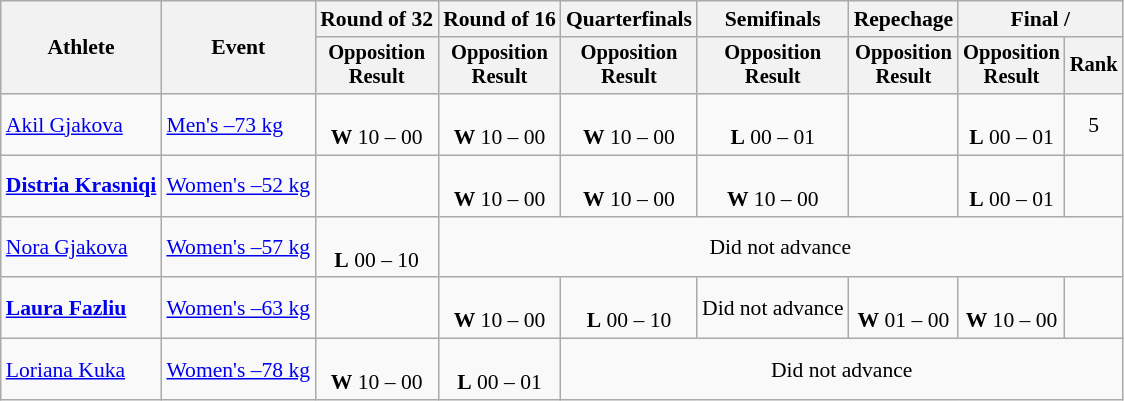<table class="wikitable" style="font-size:90%">
<tr>
<th rowspan="2">Athlete</th>
<th rowspan="2">Event</th>
<th>Round of 32</th>
<th>Round of 16</th>
<th>Quarterfinals</th>
<th>Semifinals</th>
<th>Repechage</th>
<th colspan=2>Final / </th>
</tr>
<tr style="font-size:95%">
<th>Opposition<br>Result</th>
<th>Opposition<br>Result</th>
<th>Opposition<br>Result</th>
<th>Opposition<br>Result</th>
<th>Opposition<br>Result</th>
<th>Opposition<br>Result</th>
<th>Rank</th>
</tr>
<tr align=center>
<td align=left><a href='#'>Akil Gjakova</a></td>
<td align=left><a href='#'>Men's –73 kg</a></td>
<td><br> <strong>W</strong> 10 – 00</td>
<td><br> <strong>W</strong> 10 – 00</td>
<td><br> <strong>W</strong> 10 – 00</td>
<td><br> <strong>L</strong> 00 – 01</td>
<td></td>
<td><br><strong>L</strong> 00 – 01</td>
<td>5</td>
</tr>
<tr align=center>
<td align=left><strong><a href='#'>Distria Krasniqi</a></strong></td>
<td align=left><a href='#'>Women's –52 kg</a></td>
<td></td>
<td><br> <strong>W</strong> 10 – 00</td>
<td><br> <strong>W</strong> 10 – 00</td>
<td><br> <strong>W</strong> 10 – 00</td>
<td></td>
<td><br><strong>L</strong> 00 – 01</td>
<td></td>
</tr>
<tr align=center>
<td align=left><a href='#'>Nora Gjakova</a></td>
<td align=left><a href='#'>Women's –57 kg</a></td>
<td><br><strong>L</strong> 00 – 10</td>
<td colspan=6>Did not advance</td>
</tr>
<tr align=center>
<td align=left><strong><a href='#'>Laura Fazliu</a></strong></td>
<td align=left><a href='#'>Women's –63 kg</a></td>
<td></td>
<td><br><strong>W</strong> 10 – 00</td>
<td><br><strong>L</strong> 00 – 10</td>
<td>Did not advance</td>
<td><br><strong>W</strong> 01 – 00</td>
<td><br> <strong>W</strong> 10 – 00</td>
<td></td>
</tr>
<tr align=center>
<td align=left><a href='#'>Loriana Kuka</a></td>
<td align=left><a href='#'>Women's –78 kg</a></td>
<td><br> <strong>W</strong> 10 – 00</td>
<td><br> <strong>L</strong> 00 – 01</td>
<td colspan=6>Did not advance</td>
</tr>
</table>
